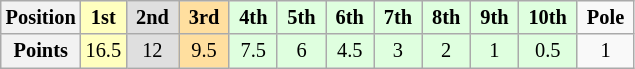<table class="wikitable" style="font-size:85%; text-align:center">
<tr>
<th>Position</th>
<td style="background:#FFFFBF;"> <strong>1st</strong> </td>
<td style="background:#DFDFDF;"> <strong>2nd</strong> </td>
<td style="background:#FFDF9F;"> <strong>3rd</strong> </td>
<td style="background:#DFFFDF;"> <strong>4th</strong> </td>
<td style="background:#DFFFDF;"> <strong>5th</strong> </td>
<td style="background:#DFFFDF;"> <strong>6th</strong> </td>
<td style="background:#DFFFDF;"> <strong>7th</strong> </td>
<td style="background:#DFFFDF;"> <strong>8th</strong> </td>
<td style="background:#DFFFDF;"> <strong>9th</strong> </td>
<td style="background:#DFFFDF;"> <strong>10th</strong> </td>
<td> <strong>Pole</strong> </td>
</tr>
<tr>
<th>Points</th>
<td style="background:#FFFFBF;">16.5</td>
<td style="background:#DFDFDF;">12</td>
<td style="background:#FFDF9F;">9.5</td>
<td style="background:#DFFFDF;">7.5</td>
<td style="background:#DFFFDF;">6</td>
<td style="background:#DFFFDF;">4.5</td>
<td style="background:#DFFFDF;">3</td>
<td style="background:#DFFFDF;">2</td>
<td style="background:#DFFFDF;">1</td>
<td style="background:#DFFFDF;">0.5</td>
<td>1</td>
</tr>
</table>
